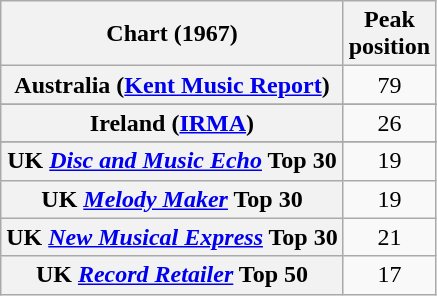<table class="wikitable sortable plainrowheaders" style="text-align:center">
<tr>
<th>Chart (1967)</th>
<th>Peak<br>position</th>
</tr>
<tr>
<th scope="row">Australia (<a href='#'>Kent Music Report</a>)</th>
<td>79</td>
</tr>
<tr>
</tr>
<tr>
<th scope="row">Ireland (<a href='#'>IRMA</a>)</th>
<td>26</td>
</tr>
<tr>
</tr>
<tr>
<th scope="row">UK <em><a href='#'>Disc and Music Echo</a></em> Top 30</th>
<td>19</td>
</tr>
<tr>
<th scope="row">UK <em><a href='#'>Melody Maker</a></em> Top 30</th>
<td>19</td>
</tr>
<tr>
<th scope="row">UK <em><a href='#'>New Musical Express</a></em> Top 30</th>
<td>21</td>
</tr>
<tr>
<th scope="row">UK <em><a href='#'>Record Retailer</a></em> Top 50</th>
<td>17</td>
</tr>
</table>
